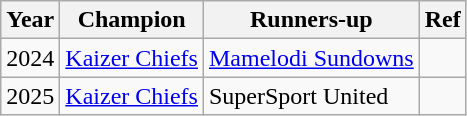<table class="wikitable">
<tr>
<th>Year</th>
<th>Champion</th>
<th>Runners-up</th>
<th>Ref</th>
</tr>
<tr>
<td>2024</td>
<td><a href='#'>Kaizer Chiefs</a></td>
<td><a href='#'>Mamelodi Sundowns</a></td>
<td></td>
</tr>
<tr>
<td>2025</td>
<td><a href='#'>Kaizer Chiefs</a></td>
<td>SuperSport United</td>
<td></td>
</tr>
</table>
